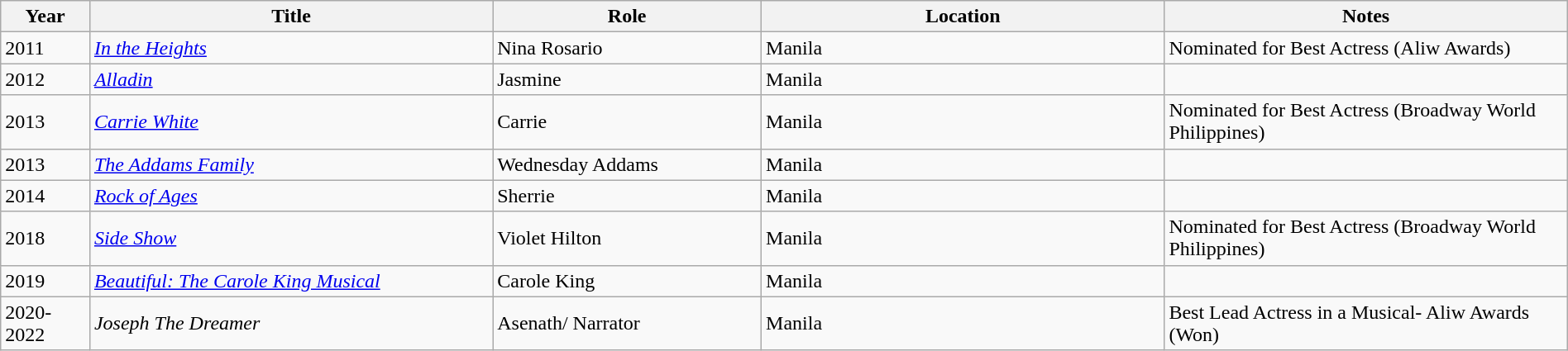<table class="wikitable sortable" width="100%">
<tr>
<th width="3%">Year</th>
<th width="15%">Title</th>
<th width="10%">Role</th>
<th width="15%">Location</th>
<th width="15%">Notes</th>
</tr>
<tr>
<td>2011</td>
<td><em><a href='#'>In the Heights</a></em></td>
<td>Nina Rosario</td>
<td>Manila</td>
<td>Nominated for Best Actress (Aliw Awards)</td>
</tr>
<tr>
<td>2012</td>
<td><em><a href='#'>Alladin</a></em></td>
<td>Jasmine</td>
<td>Manila</td>
<td></td>
</tr>
<tr>
<td>2013</td>
<td><em><a href='#'>Carrie White</a></em></td>
<td>Carrie</td>
<td>Manila</td>
<td>Nominated for Best Actress (Broadway World Philippines)</td>
</tr>
<tr>
<td>2013</td>
<td><em><a href='#'>The Addams Family</a></em></td>
<td>Wednesday Addams</td>
<td>Manila</td>
<td></td>
</tr>
<tr>
<td>2014</td>
<td><em><a href='#'>Rock of Ages</a></em></td>
<td>Sherrie</td>
<td>Manila</td>
<td></td>
</tr>
<tr>
<td>2018</td>
<td><em><a href='#'>Side Show</a></em></td>
<td>Violet Hilton</td>
<td>Manila</td>
<td>Nominated for Best Actress (Broadway World Philippines)</td>
</tr>
<tr>
<td>2019</td>
<td><em><a href='#'>Beautiful: The Carole King Musical</a></em></td>
<td>Carole King</td>
<td>Manila</td>
<td></td>
</tr>
<tr>
<td>2020-2022</td>
<td><em>Joseph The Dreamer</em></td>
<td>Asenath/ Narrator</td>
<td>Manila</td>
<td>Best Lead Actress in a Musical- Aliw Awards (Won)</td>
</tr>
</table>
